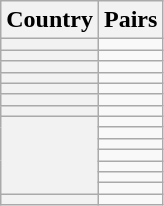<table class="wikitable unsortable" style="text-align:left">
<tr>
<th scope="col">Country</th>
<th scope="col">Pairs</th>
</tr>
<tr>
<th scope="row" style="text-align:left"></th>
<td></td>
</tr>
<tr>
<th scope="row" style="text-align:left"></th>
<td></td>
</tr>
<tr>
<th scope="row" style="text-align:left"></th>
<td></td>
</tr>
<tr>
<th scope="row" style="text-align:left"></th>
<td></td>
</tr>
<tr>
<th scope="row" style="text-align:left"></th>
<td></td>
</tr>
<tr>
<th scope="row" style="text-align:left"></th>
<td></td>
</tr>
<tr>
<th scope="row" style="text-align:left"></th>
<td></td>
</tr>
<tr>
<th rowspan="7" scope="row" style="text-align:left"></th>
<td></td>
</tr>
<tr>
<td></td>
</tr>
<tr>
<td></td>
</tr>
<tr>
<td></td>
</tr>
<tr>
<td></td>
</tr>
<tr>
<td></td>
</tr>
<tr>
<td></td>
</tr>
<tr>
<th scope="row" style="text-align:left"></th>
<td></td>
</tr>
</table>
